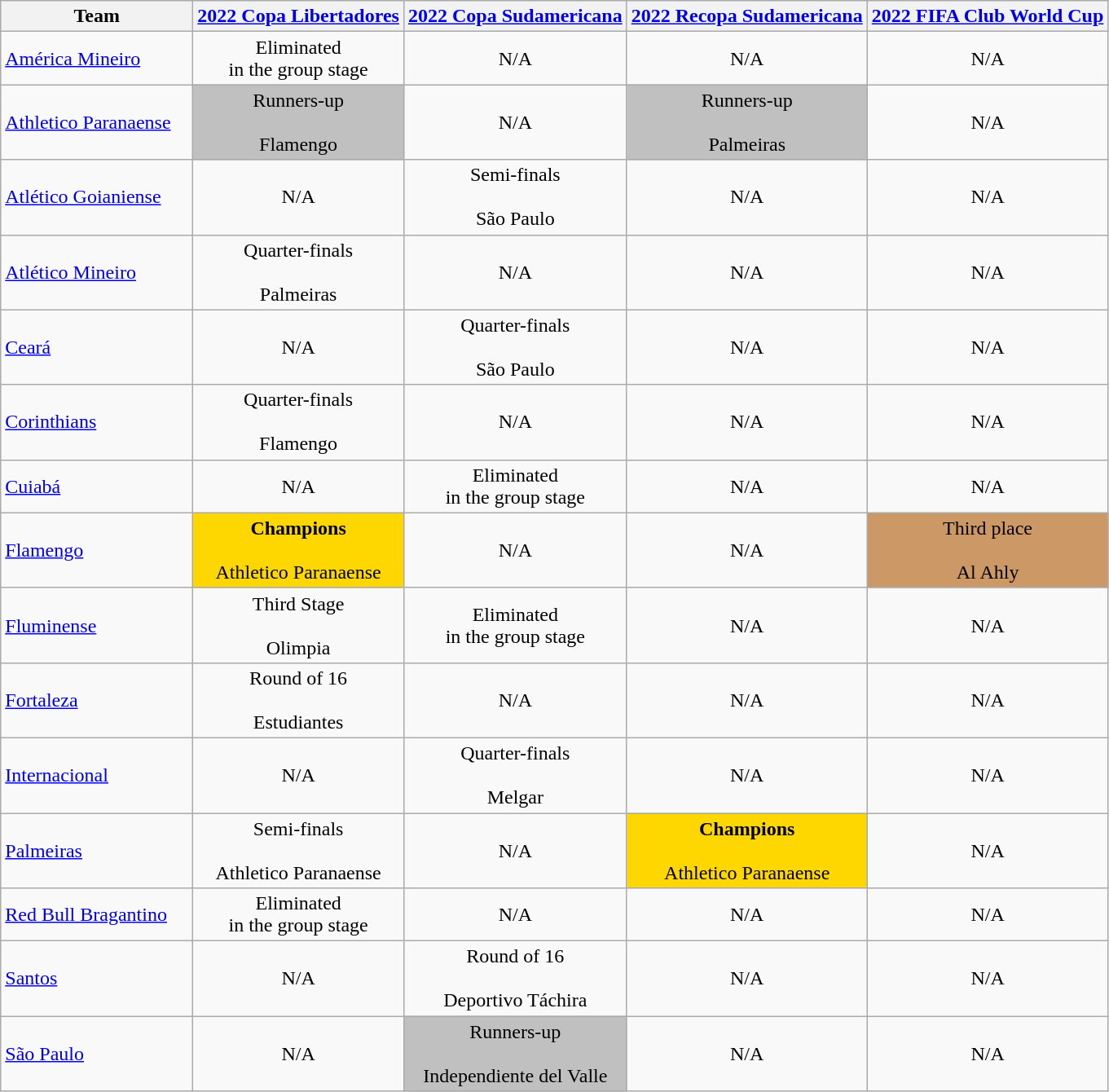<table class="wikitable">
<tr>
<th width=150>Team</th>
<th width=><a href='#'>2022 Copa Libertadores</a></th>
<th width=><a href='#'>2022 Copa Sudamericana</a></th>
<th width=><a href='#'>2022 Recopa Sudamericana</a></th>
<th width=><a href='#'>2022 FIFA Club World Cup</a></th>
</tr>
<tr>
<td><a href='#'>América Mineiro</a></td>
<td align=center>Eliminated<br>in the group stage</td>
<td align=center>N/A</td>
<td align=center>N/A</td>
<td align=center>N/A</td>
</tr>
<tr>
<td><a href='#'>Athletico Paranaense</a></td>
<td align=center bgcolor=silver>Runners-up<br><br> Flamengo</td>
<td align=center>N/A</td>
<td align=center bgcolor=silver>Runners-up<br><br> Palmeiras</td>
<td align=center>N/A</td>
</tr>
<tr>
<td><a href='#'>Atlético Goianiense</a></td>
<td align=center>N/A</td>
<td align=center>Semi-finals<br><br> São Paulo</td>
<td align=center>N/A</td>
<td align=center>N/A</td>
</tr>
<tr>
<td><a href='#'>Atlético Mineiro</a></td>
<td align=center>Quarter-finals<br><br> Palmeiras</td>
<td align=center>N/A</td>
<td align=center>N/A</td>
<td align=center>N/A</td>
</tr>
<tr>
<td><a href='#'>Ceará</a></td>
<td align=center>N/A</td>
<td align=center>Quarter-finals<br><br> São Paulo</td>
<td align=center>N/A</td>
<td align=center>N/A</td>
</tr>
<tr>
<td><a href='#'>Corinthians</a></td>
<td align=center>Quarter-finals<br><br> Flamengo</td>
<td align=center>N/A</td>
<td align=center>N/A</td>
<td align=center>N/A</td>
</tr>
<tr>
<td><a href='#'>Cuiabá</a></td>
<td align=center>N/A</td>
<td align=center>Eliminated<br>in the group stage</td>
<td align=center>N/A</td>
<td align=center>N/A</td>
</tr>
<tr>
<td><a href='#'>Flamengo</a></td>
<td align=center bgcolor=gold><strong>Champions</strong><br><br> Athletico Paranaense</td>
<td align=center>N/A</td>
<td align=center>N/A</td>
<td align=center bgcolor=#cc9966>Third place<br><br> Al Ahly</td>
</tr>
<tr>
<td><a href='#'>Fluminense</a></td>
<td align=center>Third Stage<br><br> Olimpia</td>
<td align=center>Eliminated<br>in the group stage</td>
<td align=center>N/A</td>
<td align=center>N/A</td>
</tr>
<tr>
<td><a href='#'>Fortaleza</a></td>
<td align=center>Round of 16<br><br> Estudiantes</td>
<td align=center>N/A</td>
<td align=center>N/A</td>
<td align=center>N/A</td>
</tr>
<tr>
<td><a href='#'>Internacional</a></td>
<td align=center>N/A</td>
<td align=center>Quarter-finals<br><br> Melgar</td>
<td align=center>N/A</td>
<td align=center>N/A</td>
</tr>
<tr>
<td><a href='#'>Palmeiras</a></td>
<td align=center>Semi-finals<br><br> Athletico Paranaense</td>
<td align=center>N/A</td>
<td align=center bgcolor=gold><strong>Champions</strong><br><br> Athletico Paranaense</td>
<td align=center>N/A</td>
</tr>
<tr>
<td><a href='#'>Red Bull Bragantino</a></td>
<td align=center>Eliminated<br>in the group stage</td>
<td align=center>N/A</td>
<td align=center>N/A</td>
<td align=center>N/A</td>
</tr>
<tr>
<td><a href='#'>Santos</a></td>
<td align=center>N/A</td>
<td align=center>Round of 16<br><br> Deportivo Táchira</td>
<td align=center>N/A</td>
<td align=center>N/A</td>
</tr>
<tr>
<td><a href='#'>São Paulo</a></td>
<td align=center>N/A</td>
<td align=center bgcolor=silver>Runners-up<br><br> Independiente del Valle</td>
<td align=center>N/A</td>
<td align=center>N/A</td>
</tr>
</table>
